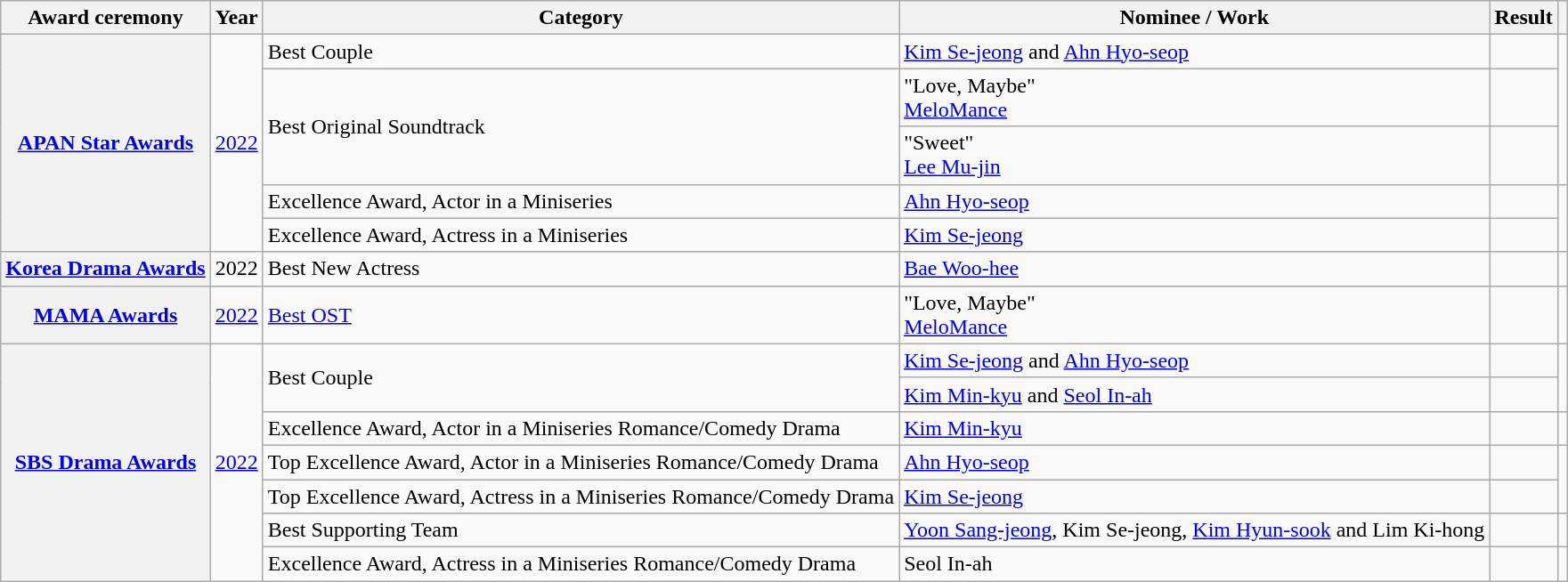<table class="wikitable plainrowheaders sortable">
<tr>
<th scope="col">Award ceremony</th>
<th scope="col">Year</th>
<th scope="col">Category </th>
<th scope="col">Nominee / Work</th>
<th scope="col">Result</th>
<th scope="col" class="unsortable"></th>
</tr>
<tr>
<th scope="row" rowspan="5"><a href='#'>APAN Star Awards</a></th>
<td rowspan="5" style="text-align:center"><a href='#'>2022</a></td>
<td>Best Couple</td>
<td><a href='#'>Kim Se-jeong</a> and <a href='#'>Ahn Hyo-seop</a></td>
<td></td>
<td rowspan="3" style="text-align:center"></td>
</tr>
<tr>
<td rowspan="2">Best Original Soundtrack</td>
<td>"Love, Maybe"<br><a href='#'>MeloMance</a></td>
<td></td>
</tr>
<tr>
<td>"Sweet"<br><a href='#'>Lee Mu-jin</a></td>
<td></td>
</tr>
<tr>
<td>Excellence Award, Actor in a Miniseries</td>
<td><a href='#'>Ahn Hyo-seop</a></td>
<td></td>
<td rowspan="2" style="text-align:center"></td>
</tr>
<tr>
<td>Excellence Award, Actress in a Miniseries</td>
<td><a href='#'>Kim Se-jeong</a></td>
<td></td>
</tr>
<tr>
<th scope="row"><a href='#'>Korea Drama Awards</a></th>
<td style="text-align:center">2022</td>
<td>Best New Actress</td>
<td><a href='#'>Bae Woo-hee</a></td>
<td></td>
<td style="text-align:center"></td>
</tr>
<tr>
<th scope="row"><a href='#'>MAMA Awards</a></th>
<td style="text-align:center"><a href='#'>2022</a></td>
<td><a href='#'>Best OST</a></td>
<td>"Love, Maybe"<br><a href='#'>MeloMance</a></td>
<td></td>
<td style="text-align:center"></td>
</tr>
<tr>
<th scope="row" rowspan="7"><a href='#'>SBS Drama Awards</a></th>
<td rowspan="7" style="text-align:center"><a href='#'>2022</a></td>
<td rowspan="2">Best Couple</td>
<td><a href='#'>Kim Se-jeong</a> and <a href='#'>Ahn Hyo-seop</a></td>
<td></td>
<td rowspan="2" style="text-align:center"></td>
</tr>
<tr>
<td><a href='#'>Kim Min-kyu</a> and <a href='#'>Seol In-ah</a></td>
<td></td>
</tr>
<tr>
<td>Excellence Award, Actor in a Miniseries Romance/Comedy Drama</td>
<td><a href='#'>Kim Min-kyu</a></td>
<td></td>
<td style="text-align:center"></td>
</tr>
<tr>
<td>Top Excellence Award, Actor in a Miniseries Romance/Comedy Drama</td>
<td><a href='#'>Ahn Hyo-seop</a></td>
<td></td>
<td rowspan="2" style="text-align:center"></td>
</tr>
<tr>
<td>Top Excellence Award, Actress in a Miniseries Romance/Comedy Drama</td>
<td><a href='#'>Kim Se-jeong</a></td>
<td></td>
</tr>
<tr>
<td>Best Supporting Team</td>
<td><a href='#'>Yoon Sang-jeong</a>, Kim Se-jeong, <a href='#'>Kim Hyun-sook</a> and Lim Ki-hong</td>
<td></td>
<td style="text-align:center"></td>
</tr>
<tr>
<td>Excellence Award, Actress in a Miniseries Romance/Comedy Drama</td>
<td>Seol In-ah</td>
<td></td>
<td style="text-align:center"></td>
</tr>
</table>
